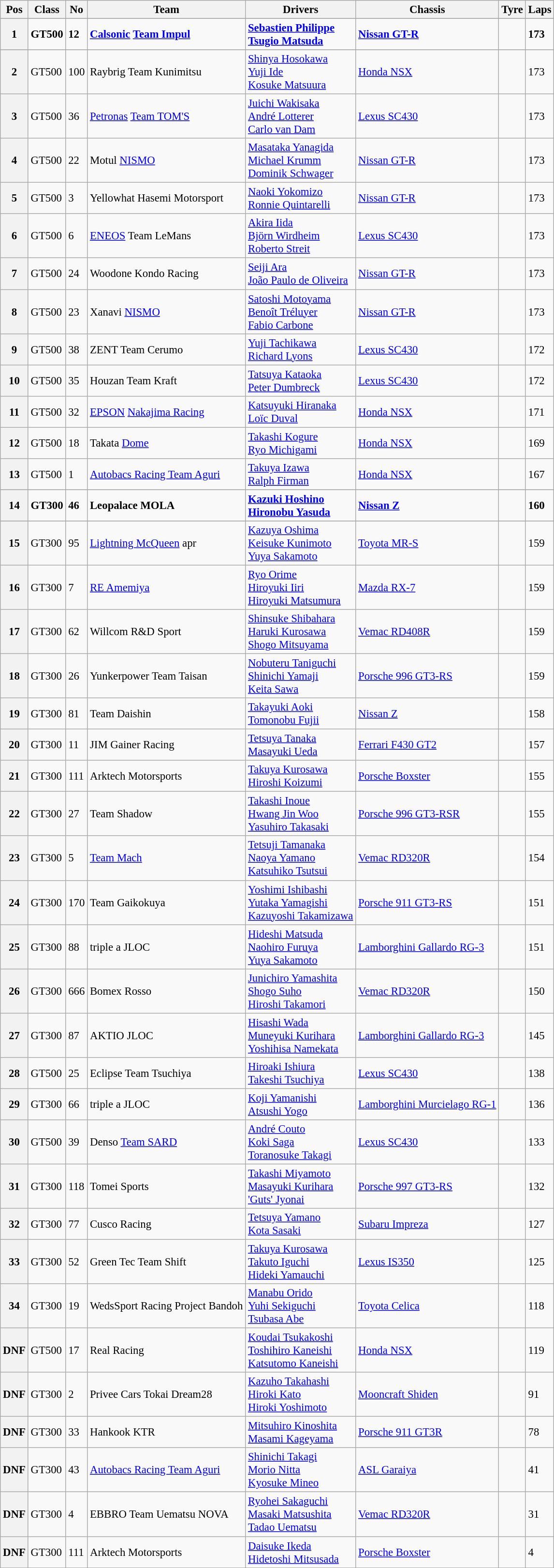<table class="wikitable" style="font-size: 95%;">
<tr>
<th>Pos</th>
<th>Class</th>
<th>No</th>
<th>Team</th>
<th>Drivers</th>
<th>Chassis</th>
<th>Tyre</th>
<th>Laps</th>
</tr>
<tr>
</tr>
<tr style="font-weight:bold">
<th>1</th>
<td>GT500</td>
<td>12</td>
<td><a href='#'>Calsonic</a> <a href='#'>Team Impul</a></td>
<td> <a href='#'>Sebastien Philippe</a><br> <a href='#'>Tsugio Matsuda</a></td>
<td><a href='#'>Nissan GT-R</a></td>
<td></td>
<td>173</td>
</tr>
<tr style="font-weight:bold">
</tr>
<tr>
<th>2</th>
<td>GT500</td>
<td>100</td>
<td>Raybrig Team Kunimitsu</td>
<td> <a href='#'>Shinya Hosokawa</a><br> <a href='#'>Yuji Ide</a><br> <a href='#'>Kosuke Matsuura</a></td>
<td><a href='#'>Honda NSX</a></td>
<td></td>
<td>173</td>
</tr>
<tr>
<th>3</th>
<td>GT500</td>
<td>36</td>
<td><a href='#'>Petronas</a> <a href='#'>Team TOM'S</a></td>
<td> <a href='#'>Juichi Wakisaka</a><br> <a href='#'>André Lotterer</a><br> <a href='#'>Carlo van Dam</a></td>
<td><a href='#'>Lexus SC430</a></td>
<td></td>
<td>173</td>
</tr>
<tr>
<th>4</th>
<td>GT500</td>
<td>22</td>
<td>Motul <a href='#'>NISMO</a></td>
<td> <a href='#'>Masataka Yanagida</a><br> <a href='#'>Michael Krumm</a><br> <a href='#'>Dominik Schwager</a></td>
<td><a href='#'>Nissan GT-R</a></td>
<td></td>
<td>173</td>
</tr>
<tr>
<th>5</th>
<td>GT500</td>
<td>3</td>
<td>Yellowhat Hasemi Motorsport</td>
<td> <a href='#'>Naoki Yokomizo</a><br> <a href='#'>Ronnie Quintarelli</a></td>
<td><a href='#'>Nissan GT-R</a></td>
<td></td>
<td>173</td>
</tr>
<tr>
<th>6</th>
<td>GT500</td>
<td>6</td>
<td><a href='#'>ENEOS</a> Team LeMans</td>
<td> <a href='#'>Akira Iida</a><br> <a href='#'>Björn Wirdheim</a><br> <a href='#'>Roberto Streit</a></td>
<td><a href='#'>Lexus SC430</a></td>
<td></td>
<td>173</td>
</tr>
<tr>
<th>7</th>
<td>GT500</td>
<td>24</td>
<td>Woodone Kondo Racing</td>
<td> <a href='#'>Seiji Ara</a><br> <a href='#'>João Paulo de Oliveira</a></td>
<td><a href='#'>Nissan GT-R</a></td>
<td></td>
<td>173</td>
</tr>
<tr>
<th>8</th>
<td>GT500</td>
<td>23</td>
<td>Xanavi <a href='#'>NISMO</a></td>
<td> <a href='#'>Satoshi Motoyama</a><br> <a href='#'>Benoît Tréluyer</a><br> <a href='#'>Fabio Carbone</a></td>
<td><a href='#'>Nissan GT-R</a></td>
<td></td>
<td>173</td>
</tr>
<tr>
<th>9</th>
<td>GT500</td>
<td>38</td>
<td>ZENT Team Cerumo</td>
<td> <a href='#'>Yuji Tachikawa</a><br> <a href='#'>Richard Lyons</a></td>
<td><a href='#'>Lexus SC430</a></td>
<td></td>
<td>172</td>
</tr>
<tr>
<th>10</th>
<td>GT500</td>
<td>35</td>
<td>Houzan Team Kraft</td>
<td> <a href='#'>Tatsuya Kataoka</a><br> <a href='#'>Peter Dumbreck</a></td>
<td><a href='#'>Lexus SC430</a></td>
<td></td>
<td>172</td>
</tr>
<tr>
<th>11</th>
<td>GT500</td>
<td>32</td>
<td><a href='#'>EPSON</a> <a href='#'>Nakajima Racing</a></td>
<td> <a href='#'>Katsuyuki Hiranaka</a><br> <a href='#'>Loïc Duval</a></td>
<td><a href='#'>Honda NSX</a></td>
<td></td>
<td>171</td>
</tr>
<tr>
<th>12</th>
<td>GT500</td>
<td>18</td>
<td>Takata <a href='#'>Dome</a></td>
<td> <a href='#'>Takashi Kogure</a><br> <a href='#'>Ryo Michigami</a></td>
<td><a href='#'>Honda NSX</a></td>
<td></td>
<td>169</td>
</tr>
<tr>
<th>13</th>
<td>GT500</td>
<td>1</td>
<td><a href='#'>Autobacs Racing Team Aguri</a></td>
<td> <a href='#'>Takuya Izawa</a><br> <a href='#'>Ralph Firman</a></td>
<td><a href='#'>Honda NSX</a></td>
<td></td>
<td>167</td>
</tr>
<tr>
</tr>
<tr style="font-weight:bold">
<th>14</th>
<td>GT300</td>
<td>46</td>
<td>Leopalace MOLA</td>
<td> <a href='#'>Kazuki Hoshino</a><br> <a href='#'>Hironobu Yasuda</a></td>
<td><a href='#'>Nissan Z</a></td>
<td></td>
<td>160</td>
</tr>
<tr style="font-weight:bold">
</tr>
<tr>
<th>15</th>
<td>GT300</td>
<td>95</td>
<td><a href='#'>Lightning McQueen</a> apr</td>
<td> <a href='#'>Kazuya Oshima</a><br> <a href='#'>Keisuke Kunimoto</a><br> <a href='#'>Yuya Sakamoto</a></td>
<td><a href='#'>Toyota MR-S</a></td>
<td></td>
<td>159</td>
</tr>
<tr>
<th>16</th>
<td>GT300</td>
<td>7</td>
<td><a href='#'>RE Amemiya</a></td>
<td> <a href='#'>Ryo Orime</a><br> <a href='#'>Hiroyuki Iiri</a><br> <a href='#'>Hiroyuki Matsumura</a></td>
<td><a href='#'>Mazda RX-7</a></td>
<td></td>
<td>159</td>
</tr>
<tr>
<th>17</th>
<td>GT300</td>
<td>62</td>
<td>Willcom R&D Sport</td>
<td> <a href='#'>Shinsuke Shibahara</a><br> <a href='#'>Haruki Kurosawa</a><br> <a href='#'>Shogo Mitsuyama</a></td>
<td><a href='#'>Vemac RD408R</a></td>
<td></td>
<td>159</td>
</tr>
<tr>
<th>18</th>
<td>GT300</td>
<td>26</td>
<td>Yunkerpower Team Taisan</td>
<td> <a href='#'>Nobuteru Taniguchi</a><br> <a href='#'>Shinichi Yamaji</a><br> <a href='#'>Keita Sawa</a></td>
<td><a href='#'>Porsche 996 GT3-RS</a></td>
<td></td>
<td>159</td>
</tr>
<tr>
<th>19</th>
<td>GT300</td>
<td>81</td>
<td>Team Daishin</td>
<td> <a href='#'>Takayuki Aoki</a><br> <a href='#'>Tomonobu Fujii</a></td>
<td><a href='#'>Nissan Z</a></td>
<td></td>
<td>158</td>
</tr>
<tr>
<th>20</th>
<td>GT300</td>
<td>11</td>
<td>JIM Gainer Racing</td>
<td> <a href='#'>Tetsuya Tanaka</a><br> <a href='#'>Masayuki Ueda</a></td>
<td><a href='#'>Ferrari F430 GT2</a></td>
<td></td>
<td>157</td>
</tr>
<tr>
<th>21</th>
<td>GT300</td>
<td>111</td>
<td>Arktech Motorsports</td>
<td> <a href='#'>Takuya Kurosawa</a><br> <a href='#'>Hiroshi Koizumi</a></td>
<td><a href='#'>Porsche Boxster</a></td>
<td></td>
<td>155</td>
</tr>
<tr>
<th>22</th>
<td>GT300</td>
<td>27</td>
<td>Team Shadow</td>
<td> <a href='#'>Takashi Inoue</a><br> <a href='#'>Hwang Jin Woo</a><br> <a href='#'>Yasuhiro Takasaki</a></td>
<td><a href='#'>Porsche 996 GT3-RSR</a></td>
<td></td>
<td>155</td>
</tr>
<tr>
<th>23</th>
<td>GT300</td>
<td>5</td>
<td><a href='#'>Team Mach</a></td>
<td> <a href='#'>Tetsuji Tamanaka</a><br> <a href='#'>Naoya Yamano</a><br> <a href='#'>Katsuhiko Tsutsui</a></td>
<td><a href='#'>Vemac RD320R</a></td>
<td></td>
<td>154</td>
</tr>
<tr>
<th>24</th>
<td>GT300</td>
<td>170</td>
<td>Team Gaikokuya</td>
<td> <a href='#'>Yoshimi Ishibashi</a><br> <a href='#'>Yutaka Yamagishi</a><br> <a href='#'>Kazuyoshi Takamizawa</a></td>
<td><a href='#'>Porsche 911 GT3-RS</a></td>
<td></td>
<td>151</td>
</tr>
<tr>
<th>25</th>
<td>GT300</td>
<td>88</td>
<td>triple a JLOC</td>
<td> <a href='#'>Hideshi Matsuda</a><br> <a href='#'>Naohiro Furuya</a><br> <a href='#'>Yuya Sakamoto</a></td>
<td><a href='#'>Lamborghini Gallardo RG-3</a></td>
<td></td>
<td>151</td>
</tr>
<tr>
<th>26</th>
<td>GT300</td>
<td>666</td>
<td>Bomex Rosso</td>
<td> <a href='#'>Junichiro Yamashita</a><br> <a href='#'>Shogo Suho</a><br> <a href='#'>Hiroshi Takamori</a></td>
<td><a href='#'>Vemac RD320R</a></td>
<td></td>
<td>150</td>
</tr>
<tr>
<th>27</th>
<td>GT300</td>
<td>87</td>
<td>AKTIO JLOC</td>
<td> <a href='#'>Hisashi Wada</a><br> <a href='#'>Muneyuki Kurihara</a><br> <a href='#'>Yoshihisa Namekata</a></td>
<td><a href='#'>Lamborghini Gallardo RG-3</a></td>
<td></td>
<td>145</td>
</tr>
<tr>
<th>28</th>
<td>GT500</td>
<td>25</td>
<td>Eclipse Team Tsuchiya</td>
<td> <a href='#'>Hiroaki Ishiura</a><br> <a href='#'>Takeshi Tsuchiya</a></td>
<td><a href='#'>Lexus SC430</a></td>
<td></td>
<td>138</td>
</tr>
<tr>
<th>29</th>
<td>GT300</td>
<td>66</td>
<td>triple a JLOC</td>
<td> <a href='#'>Koji Yamanishi</a><br> <a href='#'>Atsushi Yogo</a></td>
<td><a href='#'>Lamborghini Murcielago RG-1</a></td>
<td></td>
<td>136</td>
</tr>
<tr>
<th>30</th>
<td>GT500</td>
<td>39</td>
<td>Denso <a href='#'>Team SARD</a></td>
<td> <a href='#'>André Couto</a><br> <a href='#'>Koki Saga</a><br> <a href='#'>Toranosuke Takagi</a></td>
<td><a href='#'>Lexus SC430</a></td>
<td></td>
<td>133</td>
</tr>
<tr>
<th>31</th>
<td>GT300</td>
<td>118</td>
<td>Tomei Sports</td>
<td> <a href='#'>Takashi Miyamoto</a><br> <a href='#'>Masayuki Kurihara</a><br> <a href='#'>'Guts' Jyonai</a></td>
<td><a href='#'>Porsche 997 GT3-RS</a></td>
<td></td>
<td>132</td>
</tr>
<tr>
<th>32</th>
<td>GT300</td>
<td>77</td>
<td>Cusco Racing</td>
<td> <a href='#'>Tetsuya Yamano</a><br> <a href='#'>Kota Sasaki</a></td>
<td><a href='#'>Subaru Impreza</a></td>
<td></td>
<td>127</td>
</tr>
<tr>
<th>33</th>
<td>GT300</td>
<td>52</td>
<td>Green Tec Team Shift</td>
<td> <a href='#'>Takuya Kurosawa</a><br> <a href='#'>Takuto Iguchi</a><br> <a href='#'>Hideki Yamauchi</a></td>
<td><a href='#'>Lexus IS350</a></td>
<td></td>
<td>125</td>
</tr>
<tr>
<th>34</th>
<td>GT300</td>
<td>19</td>
<td>WedsSport Racing Project Bandoh</td>
<td> <a href='#'>Manabu Orido</a><br> <a href='#'>Yuhi Sekiguchi</a><br> <a href='#'>Tsubasa Abe</a></td>
<td><a href='#'>Toyota Celica</a></td>
<td></td>
<td>118</td>
</tr>
<tr>
<th>DNF</th>
<td>GT500</td>
<td>17</td>
<td>Real Racing</td>
<td> <a href='#'>Koudai Tsukakoshi</a><br> <a href='#'>Toshihiro Kaneishi</a><br> <a href='#'>Katsutomo Kaneishi</a></td>
<td><a href='#'>Honda NSX</a></td>
<td></td>
<td>119</td>
</tr>
<tr>
<th>DNF</th>
<td>GT300</td>
<td>2</td>
<td>Privee Cars Tokai Dream28</td>
<td> <a href='#'>Kazuho Takahashi</a><br> <a href='#'>Hiroki Kato</a><br> <a href='#'>Hiroki Yoshimoto</a></td>
<td><a href='#'>Mooncraft Shiden</a></td>
<td></td>
<td>91</td>
</tr>
<tr>
<th>DNF</th>
<td>GT300</td>
<td>33</td>
<td>Hankook KTR</td>
<td> <a href='#'>Mitsuhiro Kinoshita</a><br> <a href='#'>Masami Kageyama</a></td>
<td><a href='#'>Porsche 911 GT3R</a></td>
<td></td>
<td>78</td>
</tr>
<tr>
<th>DNF</th>
<td>GT300</td>
<td>43</td>
<td><a href='#'>Autobacs Racing Team Aguri</a></td>
<td> <a href='#'>Shinichi Takagi</a><br> <a href='#'>Morio Nitta</a><br> <a href='#'>Kyosuke Mineo</a></td>
<td><a href='#'>ASL Garaiya</a></td>
<td></td>
<td>41</td>
</tr>
<tr>
<th>DNF</th>
<td>GT300</td>
<td>4</td>
<td>EBBRO Team Uematsu NOVA</td>
<td> <a href='#'>Ryohei Sakaguchi</a><br> <a href='#'>Masaki Matsushita</a><br> <a href='#'>Tadao Uematsu</a></td>
<td><a href='#'>Vemac RD320R</a></td>
<td></td>
<td>31</td>
</tr>
<tr>
<th>DNF</th>
<td>GT300</td>
<td>111</td>
<td>Arktech Motorsports</td>
<td> <a href='#'>Daisuke Ikeda</a><br> <a href='#'>Hidetoshi Mitsusada</a></td>
<td><a href='#'>Porsche Boxster</a></td>
<td></td>
<td>4</td>
</tr>
<tr>
</tr>
</table>
